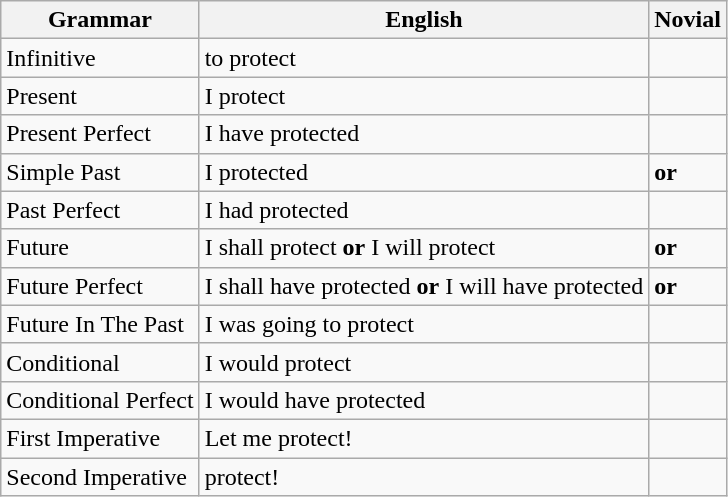<table class="wikitable">
<tr>
<th>Grammar</th>
<th>English</th>
<th>Novial</th>
</tr>
<tr>
<td>Infinitive</td>
<td>to protect</td>
<td></td>
</tr>
<tr>
<td>Present</td>
<td>I protect</td>
<td></td>
</tr>
<tr>
<td>Present Perfect</td>
<td>I have protected</td>
<td></td>
</tr>
<tr>
<td>Simple Past</td>
<td>I protected</td>
<td> <strong>or</strong> </td>
</tr>
<tr>
<td>Past Perfect</td>
<td>I had protected</td>
<td></td>
</tr>
<tr>
<td>Future</td>
<td>I shall protect <strong>or</strong> I will protect</td>
<td> <strong>or</strong> </td>
</tr>
<tr>
<td>Future Perfect</td>
<td>I shall have protected <strong>or</strong> I will have protected</td>
<td> <strong>or</strong> </td>
</tr>
<tr>
<td>Future In The Past</td>
<td>I was going to protect</td>
<td></td>
</tr>
<tr>
<td>Conditional</td>
<td>I would protect</td>
<td></td>
</tr>
<tr>
<td>Conditional Perfect</td>
<td>I would have protected</td>
<td></td>
</tr>
<tr>
<td>First Imperative</td>
<td>Let me protect!</td>
<td></td>
</tr>
<tr>
<td>Second Imperative</td>
<td>protect!</td>
<td></td>
</tr>
</table>
